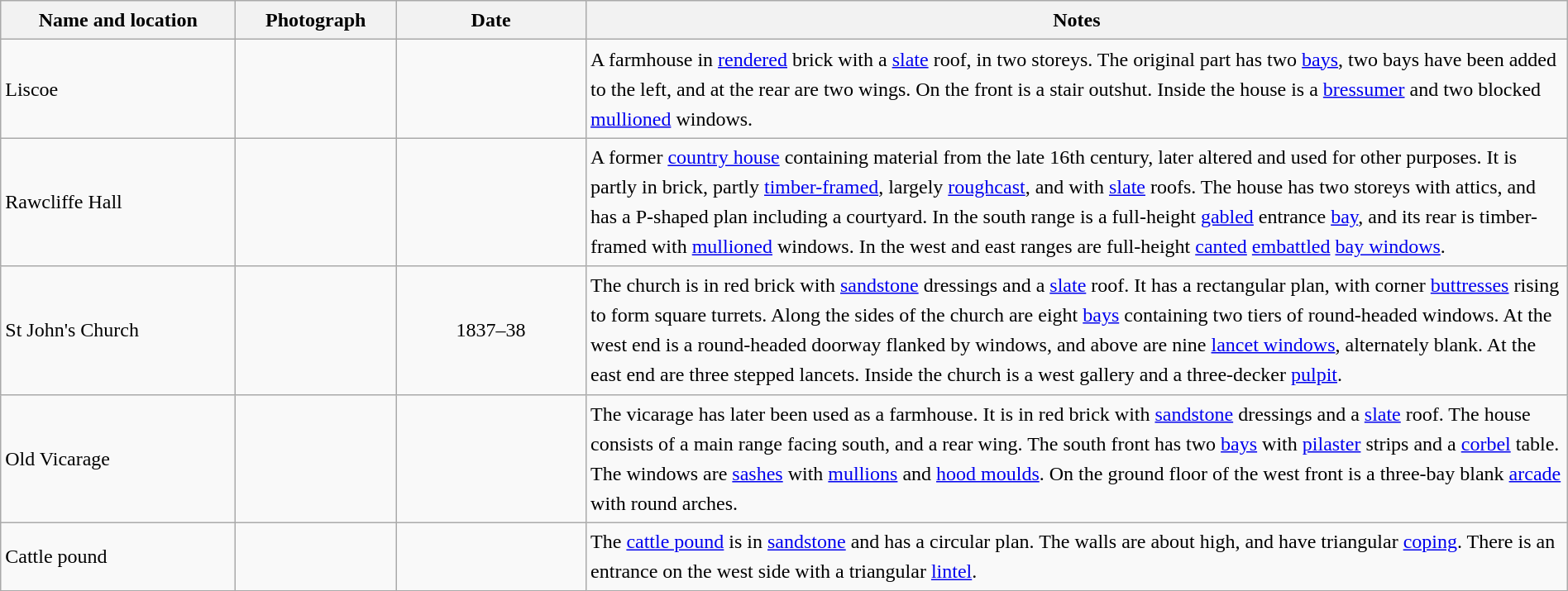<table class="wikitable sortable plainrowheaders" style="width:100%;border:0px;text-align:left;line-height:150%;">
<tr>
<th scope="col"  style="width:150px">Name and location</th>
<th scope="col"  style="width:100px" class="unsortable">Photograph</th>
<th scope="col"  style="width:120px">Date</th>
<th scope="col"  style="width:650px" class="unsortable">Notes</th>
</tr>
<tr>
<td>Liscoe<br><small></small></td>
<td></td>
<td align="center"></td>
<td>A farmhouse in <a href='#'>rendered</a> brick with a <a href='#'>slate</a> roof, in two storeys.  The original part has two <a href='#'>bays</a>, two bays have been added to the left, and at the rear are two wings.  On the front is a stair outshut.  Inside the house is a <a href='#'>bressumer</a> and two blocked <a href='#'>mullioned</a> windows.</td>
</tr>
<tr>
<td>Rawcliffe Hall<br><small></small></td>
<td></td>
<td align="center"></td>
<td>A former <a href='#'>country house</a> containing material from the late 16th century, later altered and used for other purposes.  It is partly in brick, partly <a href='#'>timber-framed</a>, largely <a href='#'>roughcast</a>, and with <a href='#'>slate</a> roofs.  The house has two storeys with attics, and has a P-shaped plan including a courtyard.  In the south range is a full-height <a href='#'>gabled</a> entrance <a href='#'>bay</a>, and its rear is timber-framed with <a href='#'>mullioned</a> windows.  In the west and east ranges are full-height <a href='#'>canted</a> <a href='#'>embattled</a> <a href='#'>bay windows</a>.</td>
</tr>
<tr>
<td>St John's Church<br><small></small></td>
<td></td>
<td align="center">1837–38</td>
<td>The church is in red brick with <a href='#'>sandstone</a> dressings and a <a href='#'>slate</a> roof.  It has a rectangular plan, with corner <a href='#'>buttresses</a> rising to form square turrets.  Along the sides of the church are eight <a href='#'>bays</a> containing two tiers of round-headed windows.  At the west end is a round-headed doorway flanked by windows, and above are nine <a href='#'>lancet windows</a>, alternately blank.  At the east end are three stepped lancets.  Inside the church is a west gallery and a three-decker <a href='#'>pulpit</a>.</td>
</tr>
<tr>
<td>Old Vicarage<br><small></small></td>
<td></td>
<td align="center"></td>
<td>The vicarage has later been used as a farmhouse.  It is in red brick with <a href='#'>sandstone</a> dressings and a <a href='#'>slate</a> roof.  The house consists of a main range facing south, and a rear wing.  The south front has two <a href='#'>bays</a> with <a href='#'>pilaster</a> strips and a <a href='#'>corbel</a> table.  The windows are <a href='#'>sashes</a> with <a href='#'>mullions</a> and <a href='#'>hood moulds</a>.  On the ground floor of the west front is a three-bay blank <a href='#'>arcade</a> with round arches.</td>
</tr>
<tr>
<td>Cattle pound<br><small></small></td>
<td></td>
<td align="center"></td>
<td>The <a href='#'>cattle pound</a> is in <a href='#'>sandstone</a> and has a circular plan.  The walls are about  high, and have triangular <a href='#'>coping</a>.  There is an entrance on the west side with a triangular <a href='#'>lintel</a>.</td>
</tr>
<tr>
</tr>
</table>
